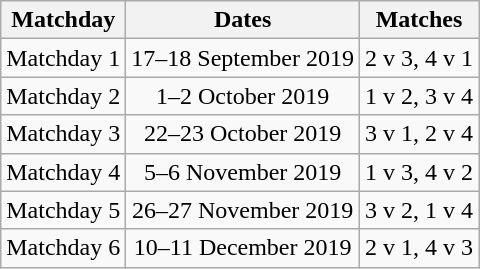<table class="wikitable" style="text-align:center">
<tr>
<th>Matchday</th>
<th>Dates</th>
<th>Matches</th>
</tr>
<tr>
<td>Matchday 1</td>
<td>17–18 September 2019</td>
<td>2 v 3, 4 v 1</td>
</tr>
<tr>
<td>Matchday 2</td>
<td>1–2 October 2019</td>
<td>1 v 2, 3 v 4</td>
</tr>
<tr>
<td>Matchday 3</td>
<td>22–23 October 2019</td>
<td>3 v 1, 2 v 4</td>
</tr>
<tr>
<td>Matchday 4</td>
<td>5–6 November 2019</td>
<td>1 v 3, 4 v 2</td>
</tr>
<tr>
<td>Matchday 5</td>
<td>26–27 November 2019</td>
<td>3 v 2, 1 v 4</td>
</tr>
<tr>
<td>Matchday 6</td>
<td>10–11 December 2019</td>
<td>2 v 1, 4 v 3</td>
</tr>
</table>
